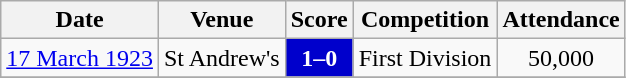<table class="wikitable">
<tr>
<th>Date</th>
<th>Venue</th>
<th>Score</th>
<th>Competition</th>
<th>Attendance</th>
</tr>
<tr>
<td><a href='#'>17 March 1923</a></td>
<td>St Andrew's</td>
<td bgcolor=0000cc style="text-align:center; color:white;"><strong>1–0</strong></td>
<td>First Division</td>
<td style="text-align:center;">50,000</td>
</tr>
<tr>
</tr>
</table>
